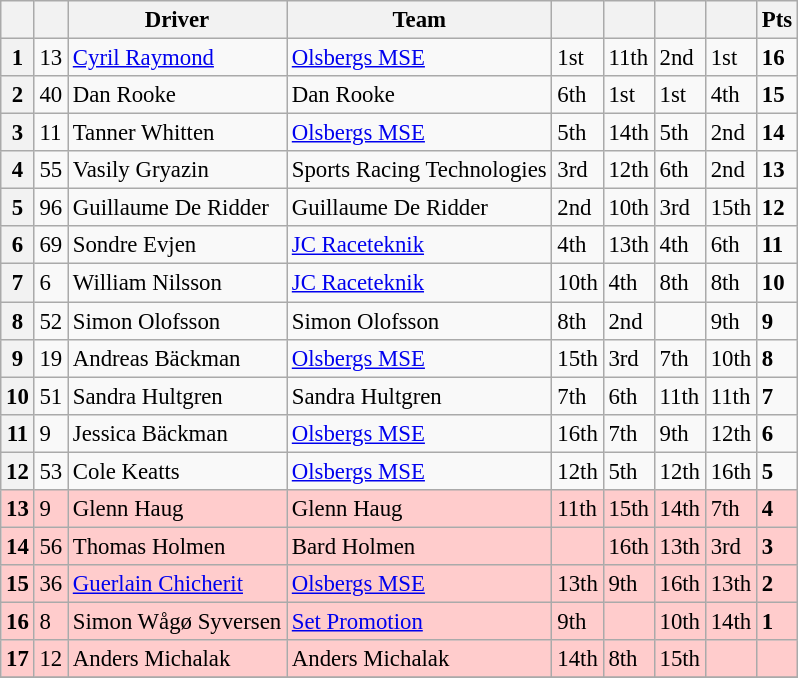<table class=wikitable style="font-size:95%">
<tr>
<th></th>
<th></th>
<th>Driver</th>
<th>Team</th>
<th></th>
<th></th>
<th></th>
<th></th>
<th>Pts</th>
</tr>
<tr>
<th>1</th>
<td>13</td>
<td> <a href='#'>Cyril Raymond</a></td>
<td><a href='#'>Olsbergs MSE</a></td>
<td>1st</td>
<td>11th</td>
<td>2nd</td>
<td>1st</td>
<td><strong>16</strong></td>
</tr>
<tr>
<th>2</th>
<td>40</td>
<td> Dan Rooke</td>
<td>Dan Rooke</td>
<td>6th</td>
<td>1st</td>
<td>1st</td>
<td>4th</td>
<td><strong>15</strong></td>
</tr>
<tr>
<th>3</th>
<td>11</td>
<td> Tanner Whitten</td>
<td><a href='#'>Olsbergs MSE</a></td>
<td>5th</td>
<td>14th</td>
<td>5th</td>
<td>2nd</td>
<td><strong>14</strong></td>
</tr>
<tr>
<th>4</th>
<td>55</td>
<td> Vasily Gryazin</td>
<td>Sports Racing Technologies</td>
<td>3rd</td>
<td>12th</td>
<td>6th</td>
<td>2nd</td>
<td><strong>13</strong></td>
</tr>
<tr>
<th>5</th>
<td>96</td>
<td> Guillaume De Ridder</td>
<td>Guillaume De Ridder</td>
<td>2nd</td>
<td>10th</td>
<td>3rd</td>
<td>15th</td>
<td><strong>12</strong></td>
</tr>
<tr>
<th>6</th>
<td>69</td>
<td> Sondre Evjen</td>
<td><a href='#'>JC Raceteknik</a></td>
<td>4th</td>
<td>13th</td>
<td>4th</td>
<td>6th</td>
<td><strong>11</strong></td>
</tr>
<tr>
<th>7</th>
<td>6</td>
<td> William Nilsson</td>
<td><a href='#'>JC Raceteknik</a></td>
<td>10th</td>
<td>4th</td>
<td>8th</td>
<td>8th</td>
<td><strong>10</strong></td>
</tr>
<tr>
<th>8</th>
<td>52</td>
<td> Simon Olofsson</td>
<td>Simon Olofsson</td>
<td>8th</td>
<td>2nd</td>
<td></td>
<td>9th</td>
<td><strong>9</strong></td>
</tr>
<tr>
<th>9</th>
<td>19</td>
<td> Andreas Bäckman</td>
<td><a href='#'>Olsbergs MSE</a></td>
<td>15th</td>
<td>3rd</td>
<td>7th</td>
<td>10th</td>
<td><strong>8</strong></td>
</tr>
<tr>
<th>10</th>
<td>51</td>
<td> Sandra Hultgren</td>
<td>Sandra Hultgren</td>
<td>7th</td>
<td>6th</td>
<td>11th</td>
<td>11th</td>
<td><strong>7</strong></td>
</tr>
<tr>
<th>11</th>
<td>9</td>
<td> Jessica Bäckman</td>
<td><a href='#'>Olsbergs MSE</a></td>
<td>16th</td>
<td>7th</td>
<td>9th</td>
<td>12th</td>
<td><strong>6</strong></td>
</tr>
<tr>
<th>12</th>
<td>53</td>
<td> Cole Keatts</td>
<td><a href='#'>Olsbergs MSE</a></td>
<td>12th</td>
<td>5th</td>
<td>12th</td>
<td>16th</td>
<td><strong>5</strong></td>
</tr>
<tr>
<th style="background:#ffcccc;">13</th>
<td style="background:#ffcccc;">9</td>
<td style="background:#ffcccc;"> Glenn Haug</td>
<td style="background:#ffcccc;">Glenn Haug</td>
<td style="background:#ffcccc;">11th</td>
<td style="background:#ffcccc;">15th</td>
<td style="background:#ffcccc;">14th</td>
<td style="background:#ffcccc;">7th</td>
<td style="background:#ffcccc;"><strong>4</strong></td>
</tr>
<tr>
<th style="background:#ffcccc;">14</th>
<td style="background:#ffcccc;">56</td>
<td style="background:#ffcccc;"> Thomas Holmen</td>
<td style="background:#ffcccc;">Bard Holmen</td>
<td style="background:#ffcccc;"></td>
<td style="background:#ffcccc;">16th</td>
<td style="background:#ffcccc;">13th</td>
<td style="background:#ffcccc;">3rd</td>
<td style="background:#ffcccc;"><strong>3</strong></td>
</tr>
<tr>
<th style="background:#ffcccc;">15</th>
<td style="background:#ffcccc;">36</td>
<td style="background:#ffcccc;"> <a href='#'>Guerlain Chicherit</a></td>
<td style="background:#ffcccc;"><a href='#'>Olsbergs MSE</a></td>
<td style="background:#ffcccc;">13th</td>
<td style="background:#ffcccc;">9th</td>
<td style="background:#ffcccc;">16th</td>
<td style="background:#ffcccc;">13th</td>
<td style="background:#ffcccc;"><strong>2</strong></td>
</tr>
<tr>
<th style="background:#ffcccc;">16</th>
<td style="background:#ffcccc;">8</td>
<td style="background:#ffcccc;"> Simon Wågø Syversen</td>
<td style="background:#ffcccc;"><a href='#'>Set Promotion</a></td>
<td style="background:#ffcccc;">9th</td>
<td style="background:#ffcccc;"></td>
<td style="background:#ffcccc;">10th</td>
<td style="background:#ffcccc;">14th</td>
<td style="background:#ffcccc;"><strong>1</strong></td>
</tr>
<tr>
<th style="background:#ffcccc;">17</th>
<td style="background:#ffcccc;">12</td>
<td style="background:#ffcccc;"> Anders Michalak</td>
<td style="background:#ffcccc;">Anders Michalak</td>
<td style="background:#ffcccc;">14th</td>
<td style="background:#ffcccc;">8th</td>
<td style="background:#ffcccc;">15th</td>
<td style="background:#ffcccc;"></td>
<td style="background:#ffcccc;"></td>
</tr>
<tr>
</tr>
</table>
